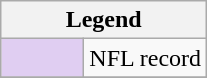<table class="wikitable mw-collapsible">
<tr>
<th colspan="2">Legend</th>
</tr>
<tr>
<td style="background:#e0cef2; width:3em;"></td>
<td>NFL record</td>
</tr>
<tr>
</tr>
</table>
